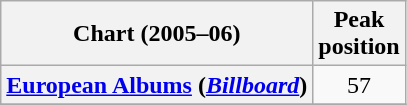<table class="wikitable sortable plainrowheaders" style="text-align:center">
<tr>
<th scope="col">Chart (2005–06)</th>
<th scope="col">Peak<br>position</th>
</tr>
<tr>
<th scope="row"><a href='#'>European Albums</a> (<em><a href='#'>Billboard</a></em>)</th>
<td>57</td>
</tr>
<tr>
</tr>
</table>
